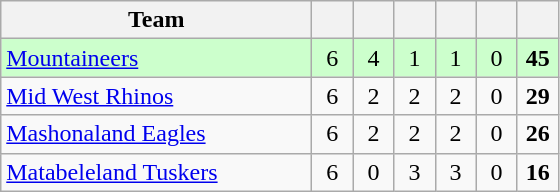<table class="wikitable" style="text-align:center">
<tr>
<th style="width:200px">Team</th>
<th width="20"></th>
<th width="20"></th>
<th width="20"></th>
<th width="20"></th>
<th width="20"></th>
<th width="20"></th>
</tr>
<tr style="background:#cfc">
<td style="text-align:left;"><a href='#'>Mountaineers</a></td>
<td>6</td>
<td>4</td>
<td>1</td>
<td>1</td>
<td>0</td>
<td><strong>45</strong></td>
</tr>
<tr>
<td style="text-align:left;"><a href='#'>Mid West Rhinos</a></td>
<td>6</td>
<td>2</td>
<td>2</td>
<td>2</td>
<td>0</td>
<td><strong>29</strong></td>
</tr>
<tr>
<td style="text-align:left;"><a href='#'>Mashonaland Eagles</a></td>
<td>6</td>
<td>2</td>
<td>2</td>
<td>2</td>
<td>0</td>
<td><strong>26</strong></td>
</tr>
<tr>
<td style="text-align:left;"><a href='#'>Matabeleland Tuskers</a></td>
<td>6</td>
<td>0</td>
<td>3</td>
<td>3</td>
<td>0</td>
<td><strong>16</strong></td>
</tr>
</table>
